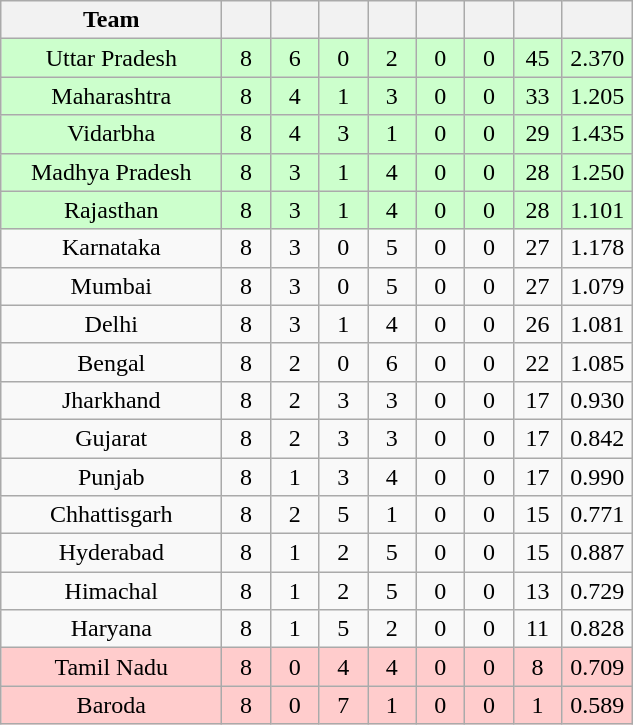<table class="wikitable" style="text-align:center">
<tr>
<th style="width:140px;">Team</th>
<th style="width:25px;"></th>
<th style="width:25px;"></th>
<th style="width:25px;"></th>
<th style="width:25px;"></th>
<th style="width:25px;"></th>
<th style="width:25px;"></th>
<th style="width:25px;"></th>
<th style="width:40px;"></th>
</tr>
<tr style="background:#cfc;">
<td>Uttar Pradesh</td>
<td>8</td>
<td>6</td>
<td>0</td>
<td>2</td>
<td>0</td>
<td>0</td>
<td>45</td>
<td>2.370</td>
</tr>
<tr style="background:#cfc;">
<td>Maharashtra</td>
<td>8</td>
<td>4</td>
<td>1</td>
<td>3</td>
<td>0</td>
<td>0</td>
<td>33</td>
<td>1.205</td>
</tr>
<tr style="background:#cfc;">
<td>Vidarbha</td>
<td>8</td>
<td>4</td>
<td>3</td>
<td>1</td>
<td>0</td>
<td>0</td>
<td>29</td>
<td>1.435</td>
</tr>
<tr style="background:#cfc;">
<td>Madhya Pradesh</td>
<td>8</td>
<td>3</td>
<td>1</td>
<td>4</td>
<td>0</td>
<td>0</td>
<td>28</td>
<td>1.250</td>
</tr>
<tr style="background:#cfc;">
<td>Rajasthan</td>
<td>8</td>
<td>3</td>
<td>1</td>
<td>4</td>
<td>0</td>
<td>0</td>
<td>28</td>
<td>1.101</td>
</tr>
<tr>
<td>Karnataka</td>
<td>8</td>
<td>3</td>
<td>0</td>
<td>5</td>
<td>0</td>
<td>0</td>
<td>27</td>
<td>1.178</td>
</tr>
<tr>
<td>Mumbai</td>
<td>8</td>
<td>3</td>
<td>0</td>
<td>5</td>
<td>0</td>
<td>0</td>
<td>27</td>
<td>1.079</td>
</tr>
<tr>
<td>Delhi</td>
<td>8</td>
<td>3</td>
<td>1</td>
<td>4</td>
<td>0</td>
<td>0</td>
<td>26</td>
<td>1.081</td>
</tr>
<tr>
<td>Bengal</td>
<td>8</td>
<td>2</td>
<td>0</td>
<td>6</td>
<td>0</td>
<td>0</td>
<td>22</td>
<td>1.085</td>
</tr>
<tr>
<td>Jharkhand</td>
<td>8</td>
<td>2</td>
<td>3</td>
<td>3</td>
<td>0</td>
<td>0</td>
<td>17</td>
<td>0.930</td>
</tr>
<tr>
<td>Gujarat</td>
<td>8</td>
<td>2</td>
<td>3</td>
<td>3</td>
<td>0</td>
<td>0</td>
<td>17</td>
<td>0.842</td>
</tr>
<tr>
<td>Punjab</td>
<td>8</td>
<td>1</td>
<td>3</td>
<td>4</td>
<td>0</td>
<td>0</td>
<td>17</td>
<td>0.990</td>
</tr>
<tr>
<td>Chhattisgarh</td>
<td>8</td>
<td>2</td>
<td>5</td>
<td>1</td>
<td>0</td>
<td>0</td>
<td>15</td>
<td>0.771</td>
</tr>
<tr>
<td>Hyderabad</td>
<td>8</td>
<td>1</td>
<td>2</td>
<td>5</td>
<td>0</td>
<td>0</td>
<td>15</td>
<td>0.887</td>
</tr>
<tr>
<td>Himachal</td>
<td>8</td>
<td>1</td>
<td>2</td>
<td>5</td>
<td>0</td>
<td>0</td>
<td>13</td>
<td>0.729</td>
</tr>
<tr>
<td>Haryana</td>
<td>8</td>
<td>1</td>
<td>5</td>
<td>2</td>
<td>0</td>
<td>0</td>
<td>11</td>
<td>0.828</td>
</tr>
<tr style="background:#fcc">
<td>Tamil Nadu</td>
<td>8</td>
<td>0</td>
<td>4</td>
<td>4</td>
<td>0</td>
<td>0</td>
<td>8</td>
<td>0.709</td>
</tr>
<tr style="background:#fcc">
<td>Baroda</td>
<td>8</td>
<td>0</td>
<td>7</td>
<td>1</td>
<td>0</td>
<td>0</td>
<td>1</td>
<td>0.589</td>
</tr>
</table>
